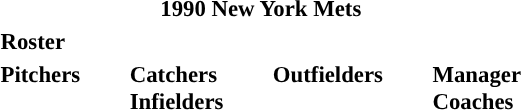<table class="toccolours" style="font-size: 95%;">
<tr>
<th colspan="10">1990 New York Mets</th>
</tr>
<tr>
<td colspan="10"><strong>Roster</strong></td>
</tr>
<tr>
<td valign="top"><strong>Pitchers</strong><br>













</td>
<td width="25px"></td>
<td valign="top"><strong>Catchers</strong><br>






<strong>Infielders</strong>










</td>
<td width="25px"></td>
<td valign="top"><strong>Outfielders</strong><br>









</td>
<td width="25px"></td>
<td valign="top"><strong>Manager</strong><br>

<strong>Coaches</strong>





</td>
</tr>
</table>
